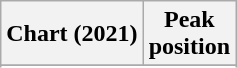<table class="wikitable sortable plainrowheaders" style="text-align:center">
<tr>
<th scope="col">Chart (2021)</th>
<th scope="col">Peak<br>position</th>
</tr>
<tr>
</tr>
<tr>
</tr>
</table>
